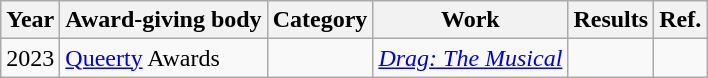<table class="wikitable sortable" >
<tr>
<th>Year</th>
<th>Award-giving body</th>
<th>Category</th>
<th>Work</th>
<th>Results</th>
<th>Ref.</th>
</tr>
<tr>
<td>2023</td>
<td><a href='#'>Queerty</a> Awards</td>
<td></td>
<td><em><a href='#'>Drag: The Musical</a></em></td>
<td></td>
<td style="text-align:center"></td>
</tr>
</table>
